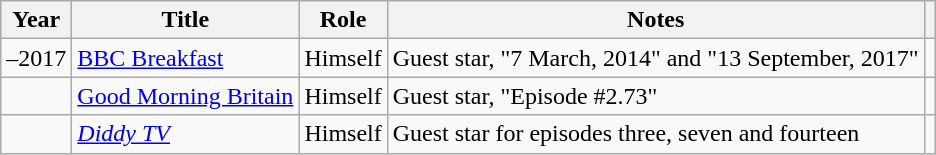<table class="wikitable">
<tr>
<th>Year</th>
<th>Title</th>
<th>Role</th>
<th>Notes</th>
<th></th>
</tr>
<tr>
<td>–2017</td>
<td><a href='#'>BBC Breakfast</a></td>
<td>Himself</td>
<td>Guest star, "7 March, 2014" and "13 September, 2017"</td>
<td></td>
</tr>
<tr>
<td></td>
<td><a href='#'>Good Morning Britain</a></td>
<td>Himself</td>
<td>Guest star, "Episode #2.73"</td>
<td></td>
</tr>
<tr>
<td></td>
<td><em><a href='#'>Diddy TV</a></em></td>
<td>Himself</td>
<td>Guest star for episodes three, seven and fourteen</td>
<td></td>
</tr>
</table>
